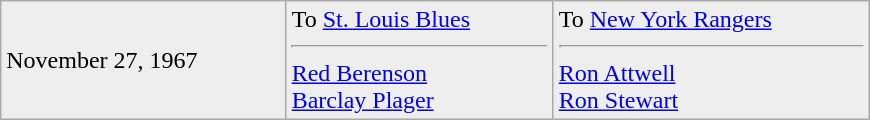<table class="wikitable" style="border:1px solid #999; width:580px;">
<tr style="background:#eee;">
<td>November 27, 1967<br></td>
<td valign="top">To <a href='#'>St. Louis Blues</a><hr><a href='#'>Red Berenson</a><br><a href='#'>Barclay Plager</a></td>
<td valign="top">To <a href='#'>New York Rangers</a><hr><a href='#'>Ron Attwell</a><br><a href='#'>Ron Stewart</a></td>
</tr>
</table>
